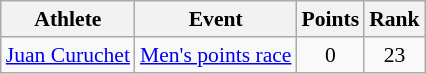<table class=wikitable style="font-size:90%">
<tr>
<th>Athlete</th>
<th>Event</th>
<th>Points</th>
<th>Rank</th>
</tr>
<tr>
<td><a href='#'>Juan Curuchet</a></td>
<td><a href='#'>Men's points race</a></td>
<td align="center">0</td>
<td align="center">23</td>
</tr>
</table>
